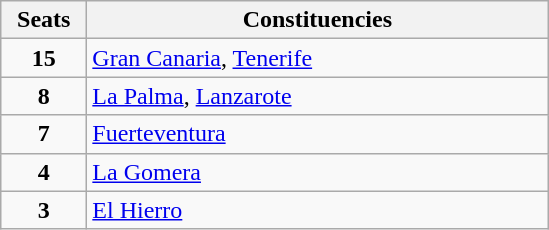<table class="wikitable" style="text-align:left;">
<tr>
<th width="50">Seats</th>
<th width="300">Constituencies</th>
</tr>
<tr>
<td align="center"><strong>15</strong></td>
<td><a href='#'>Gran Canaria</a>, <a href='#'>Tenerife</a></td>
</tr>
<tr>
<td align="center"><strong>8</strong></td>
<td><a href='#'>La Palma</a>, <a href='#'>Lanzarote</a></td>
</tr>
<tr>
<td align="center"><strong>7</strong></td>
<td><a href='#'>Fuerteventura</a></td>
</tr>
<tr>
<td align="center"><strong>4</strong></td>
<td><a href='#'>La Gomera</a></td>
</tr>
<tr>
<td align="center"><strong>3</strong></td>
<td><a href='#'>El Hierro</a></td>
</tr>
</table>
